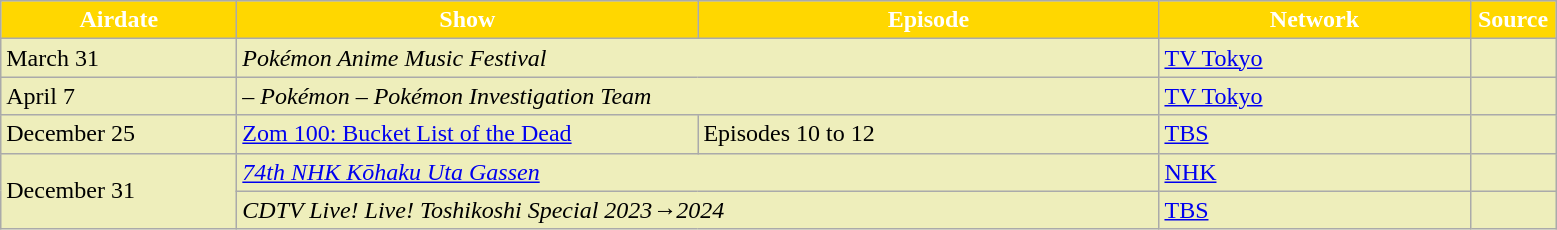<table class="wikitable" style="background:#EEB">
<tr>
<th style="background:gold; color:white; width:150px;">Airdate</th>
<th style="background:gold; color:white; width:300px;">Show</th>
<th style="background:gold; color:white; width:300px;">Episode</th>
<th style="background:gold; color:white; width:200px;">Network</th>
<th style="background:gold; color:white; width:50px;">Source</th>
</tr>
<tr>
<td>March 31</td>
<td colspan=2><em>Pokémon Anime Music Festival</em></td>
<td><a href='#'>TV Tokyo</a></td>
<td></td>
</tr>
<tr>
<td>April 7</td>
<td colspan=2><em>– Pokémon – Pokémon Investigation Team</em></td>
<td><a href='#'>TV Tokyo</a></td>
<td></td>
</tr>
<tr>
<td>December 25</td>
<td><a href='#'>Zom 100: Bucket List of the Dead</a></td>
<td>Episodes 10 to 12</td>
<td><a href='#'>TBS</a></td>
<td></td>
</tr>
<tr>
<td rowspan=2>December 31</td>
<td colspan=2><em><a href='#'>74th NHK Kōhaku Uta Gassen</a></em></td>
<td><a href='#'>NHK</a></td>
<td></td>
</tr>
<tr>
<td colspan=2><em>CDTV Live! Live! Toshikoshi Special 2023→2024</em></td>
<td><a href='#'>TBS</a></td>
<td></td>
</tr>
</table>
